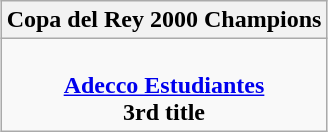<table class=wikitable style="text-align:center; margin:auto">
<tr>
<th>Copa del Rey 2000 Champions</th>
</tr>
<tr>
<td><br> <strong><a href='#'>Adecco Estudiantes</a></strong> <br> <strong>3rd title</strong></td>
</tr>
</table>
